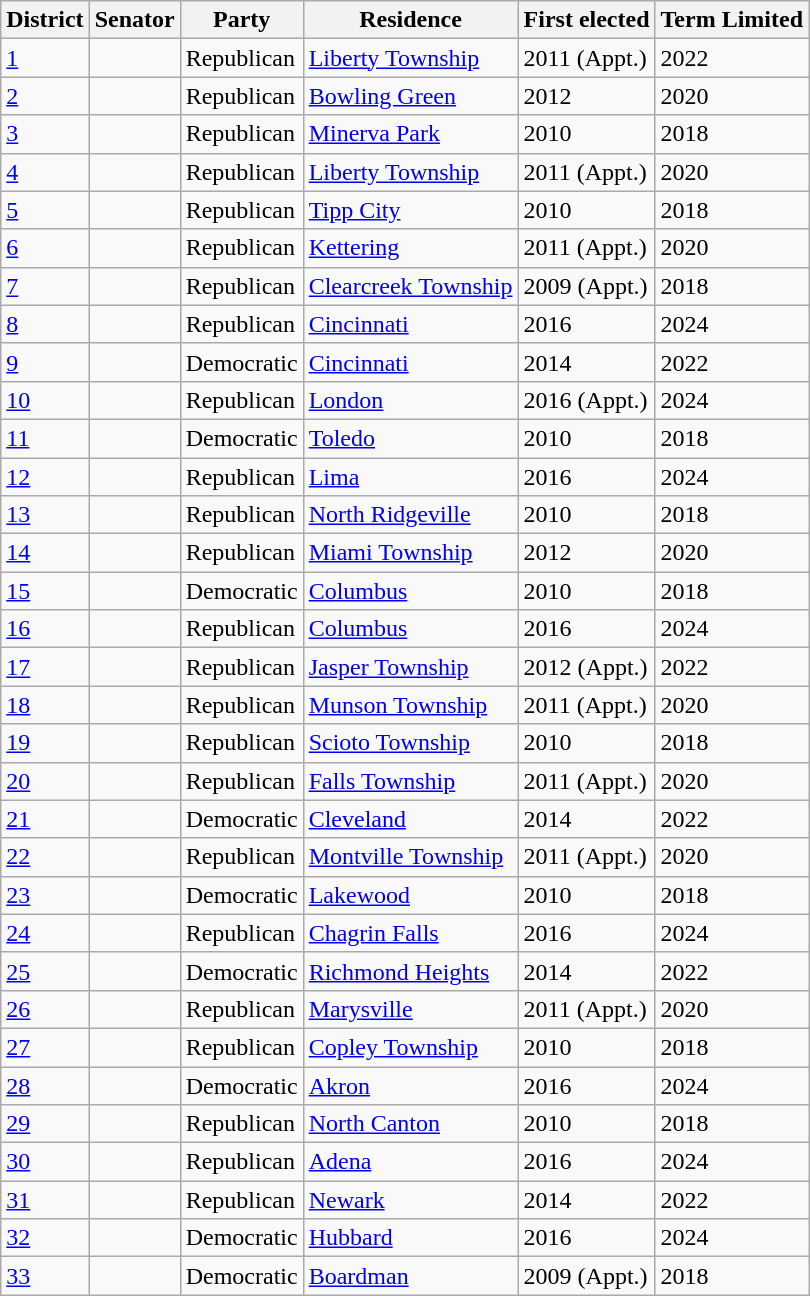<table class="wikitable sortable">
<tr>
<th>District</th>
<th>Senator</th>
<th>Party</th>
<th>Residence</th>
<th>First elected</th>
<th>Term Limited</th>
</tr>
<tr>
<td><a href='#'>1</a></td>
<td></td>
<td>Republican</td>
<td><a href='#'>Liberty Township</a></td>
<td>2011 (Appt.)</td>
<td>2022</td>
</tr>
<tr>
<td><a href='#'>2</a></td>
<td></td>
<td>Republican</td>
<td><a href='#'>Bowling Green</a></td>
<td>2012</td>
<td>2020</td>
</tr>
<tr>
<td><a href='#'>3</a></td>
<td></td>
<td>Republican</td>
<td><a href='#'>Minerva Park</a></td>
<td>2010</td>
<td>2018</td>
</tr>
<tr>
<td><a href='#'>4</a></td>
<td></td>
<td>Republican</td>
<td><a href='#'>Liberty Township</a></td>
<td>2011 (Appt.)</td>
<td>2020</td>
</tr>
<tr>
<td><a href='#'>5</a></td>
<td></td>
<td>Republican</td>
<td><a href='#'>Tipp City</a></td>
<td>2010</td>
<td>2018</td>
</tr>
<tr>
<td><a href='#'>6</a></td>
<td></td>
<td>Republican</td>
<td><a href='#'>Kettering</a></td>
<td>2011 (Appt.)</td>
<td>2020</td>
</tr>
<tr>
<td><a href='#'>7</a></td>
<td></td>
<td>Republican</td>
<td><a href='#'>Clearcreek Township</a></td>
<td>2009 (Appt.)</td>
<td>2018</td>
</tr>
<tr>
<td><a href='#'>8</a></td>
<td></td>
<td>Republican</td>
<td><a href='#'>Cincinnati</a></td>
<td>2016</td>
<td>2024</td>
</tr>
<tr>
<td><a href='#'>9</a></td>
<td></td>
<td>Democratic</td>
<td><a href='#'>Cincinnati</a></td>
<td>2014</td>
<td>2022</td>
</tr>
<tr>
<td><a href='#'>10</a></td>
<td></td>
<td>Republican</td>
<td><a href='#'>London</a></td>
<td>2016 (Appt.)</td>
<td>2024</td>
</tr>
<tr>
<td><a href='#'>11</a></td>
<td></td>
<td>Democratic</td>
<td><a href='#'>Toledo</a></td>
<td>2010</td>
<td>2018</td>
</tr>
<tr>
<td><a href='#'>12</a></td>
<td></td>
<td>Republican</td>
<td><a href='#'>Lima</a></td>
<td>2016</td>
<td>2024</td>
</tr>
<tr>
<td><a href='#'>13</a></td>
<td></td>
<td>Republican</td>
<td><a href='#'>North Ridgeville</a></td>
<td>2010</td>
<td>2018</td>
</tr>
<tr>
<td><a href='#'>14</a></td>
<td></td>
<td>Republican</td>
<td><a href='#'>Miami Township</a></td>
<td>2012</td>
<td>2020</td>
</tr>
<tr>
<td><a href='#'>15</a></td>
<td></td>
<td>Democratic</td>
<td><a href='#'>Columbus</a></td>
<td>2010</td>
<td>2018</td>
</tr>
<tr>
<td><a href='#'>16</a></td>
<td></td>
<td>Republican</td>
<td><a href='#'>Columbus</a></td>
<td>2016</td>
<td>2024</td>
</tr>
<tr>
<td><a href='#'>17</a></td>
<td></td>
<td>Republican</td>
<td><a href='#'>Jasper Township</a></td>
<td>2012 (Appt.)</td>
<td>2022</td>
</tr>
<tr>
<td><a href='#'>18</a></td>
<td></td>
<td>Republican</td>
<td><a href='#'>Munson Township</a></td>
<td>2011 (Appt.)</td>
<td>2020</td>
</tr>
<tr>
<td><a href='#'>19</a></td>
<td></td>
<td>Republican</td>
<td><a href='#'>Scioto Township</a></td>
<td>2010</td>
<td>2018</td>
</tr>
<tr>
<td><a href='#'>20</a></td>
<td></td>
<td>Republican</td>
<td><a href='#'>Falls Township</a></td>
<td>2011 (Appt.)</td>
<td>2020</td>
</tr>
<tr>
<td><a href='#'>21</a></td>
<td></td>
<td>Democratic</td>
<td><a href='#'>Cleveland</a></td>
<td>2014</td>
<td>2022</td>
</tr>
<tr>
<td><a href='#'>22</a></td>
<td></td>
<td>Republican</td>
<td><a href='#'>Montville Township</a></td>
<td>2011 (Appt.)</td>
<td>2020</td>
</tr>
<tr>
<td><a href='#'>23</a></td>
<td></td>
<td>Democratic</td>
<td><a href='#'>Lakewood</a></td>
<td>2010</td>
<td>2018</td>
</tr>
<tr>
<td><a href='#'>24</a></td>
<td></td>
<td>Republican</td>
<td><a href='#'>Chagrin Falls</a></td>
<td>2016</td>
<td>2024</td>
</tr>
<tr>
<td><a href='#'>25</a></td>
<td></td>
<td>Democratic</td>
<td><a href='#'>Richmond Heights</a></td>
<td>2014</td>
<td>2022</td>
</tr>
<tr>
<td><a href='#'>26</a></td>
<td></td>
<td>Republican</td>
<td><a href='#'>Marysville</a></td>
<td>2011 (Appt.)</td>
<td>2020</td>
</tr>
<tr>
<td><a href='#'>27</a></td>
<td></td>
<td>Republican</td>
<td><a href='#'>Copley Township</a></td>
<td>2010</td>
<td>2018</td>
</tr>
<tr>
<td><a href='#'>28</a></td>
<td></td>
<td>Democratic</td>
<td><a href='#'>Akron</a></td>
<td>2016</td>
<td>2024</td>
</tr>
<tr>
<td><a href='#'>29</a></td>
<td></td>
<td>Republican</td>
<td><a href='#'>North Canton</a></td>
<td>2010</td>
<td>2018</td>
</tr>
<tr>
<td><a href='#'>30</a></td>
<td></td>
<td>Republican</td>
<td><a href='#'>Adena</a></td>
<td>2016</td>
<td>2024</td>
</tr>
<tr>
<td><a href='#'>31</a></td>
<td></td>
<td>Republican</td>
<td><a href='#'>Newark</a></td>
<td>2014</td>
<td>2022</td>
</tr>
<tr>
<td><a href='#'>32</a></td>
<td></td>
<td>Democratic</td>
<td><a href='#'>Hubbard</a></td>
<td>2016</td>
<td>2024</td>
</tr>
<tr>
<td><a href='#'>33</a></td>
<td></td>
<td>Democratic</td>
<td><a href='#'>Boardman</a></td>
<td>2009 (Appt.)</td>
<td>2018</td>
</tr>
</table>
